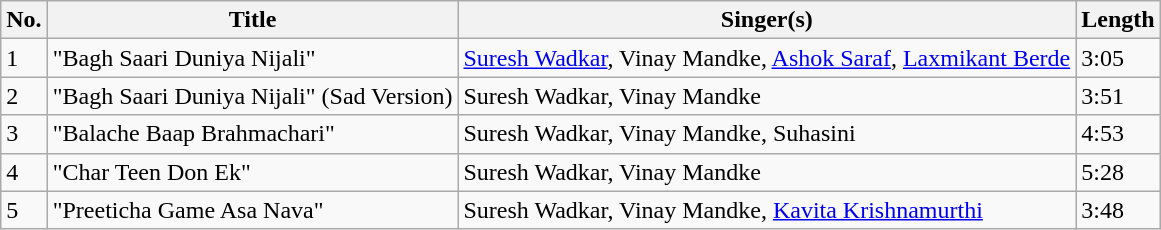<table class="wikitable">
<tr>
<th>No.</th>
<th>Title</th>
<th>Singer(s)</th>
<th>Length</th>
</tr>
<tr>
<td>1</td>
<td>"Bagh Saari Duniya Nijali"</td>
<td><a href='#'>Suresh Wadkar</a>, Vinay Mandke, <a href='#'>Ashok Saraf</a>, <a href='#'>Laxmikant Berde</a></td>
<td>3:05</td>
</tr>
<tr>
<td>2</td>
<td>"Bagh Saari Duniya Nijali" (Sad Version)</td>
<td>Suresh Wadkar, Vinay Mandke</td>
<td>3:51</td>
</tr>
<tr>
<td>3</td>
<td>"Balache Baap Brahmachari"</td>
<td>Suresh Wadkar, Vinay Mandke, Suhasini</td>
<td>4:53</td>
</tr>
<tr>
<td>4</td>
<td>"Char Teen Don Ek"</td>
<td>Suresh Wadkar, Vinay Mandke</td>
<td>5:28</td>
</tr>
<tr>
<td>5</td>
<td>"Preeticha Game Asa Nava"</td>
<td>Suresh Wadkar, Vinay Mandke, <a href='#'>Kavita Krishnamurthi</a></td>
<td>3:48</td>
</tr>
</table>
